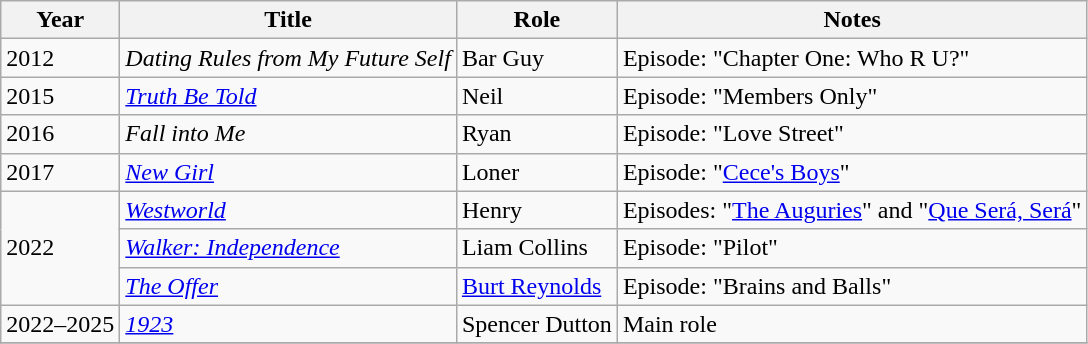<table class="wikitable">
<tr>
<th>Year</th>
<th>Title</th>
<th>Role</th>
<th>Notes</th>
</tr>
<tr>
<td>2012</td>
<td><em>Dating Rules from My Future Self</em></td>
<td>Bar Guy</td>
<td>Episode: "Chapter One: Who R U?"</td>
</tr>
<tr>
<td>2015</td>
<td><em><a href='#'>Truth Be Told</a></em></td>
<td>Neil</td>
<td>Episode: "Members Only"</td>
</tr>
<tr>
<td>2016</td>
<td><em>Fall into Me</em></td>
<td>Ryan</td>
<td>Episode: "Love Street"</td>
</tr>
<tr>
<td>2017</td>
<td><em><a href='#'>New Girl</a></em></td>
<td>Loner</td>
<td>Episode: "<a href='#'>Cece's Boys</a>"</td>
</tr>
<tr>
<td rowspan="3">2022</td>
<td><em><a href='#'>Westworld</a></em></td>
<td>Henry</td>
<td>Episodes: "<a href='#'>The Auguries</a>" and "<a href='#'>Que Será, Será</a>"</td>
</tr>
<tr>
<td><em><a href='#'>Walker: Independence</a></em></td>
<td>Liam Collins</td>
<td>Episode: "Pilot"</td>
</tr>
<tr>
<td><em><a href='#'>The Offer</a></em></td>
<td><a href='#'>Burt Reynolds</a></td>
<td>Episode: "Brains and Balls"</td>
</tr>
<tr>
<td>2022–2025</td>
<td><em><a href='#'>1923</a></em></td>
<td>Spencer Dutton</td>
<td>Main role</td>
</tr>
<tr>
</tr>
</table>
